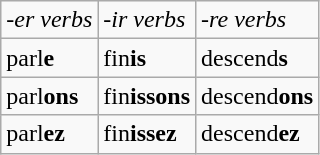<table class=wikitable>
<tr>
<td><em>-er verbs</em></td>
<td><em>-ir verbs</em></td>
<td><em>-re verbs</em></td>
</tr>
<tr>
<td>parl<strong>e</strong></td>
<td>fin<strong>is</strong></td>
<td>descend<strong>s</strong></td>
</tr>
<tr>
<td>parl<strong>ons</strong></td>
<td>fin<strong>issons</strong></td>
<td>descend<strong>ons</strong></td>
</tr>
<tr>
<td>parl<strong>ez</strong></td>
<td>fin<strong>issez</strong></td>
<td>descend<strong>ez</strong></td>
</tr>
</table>
